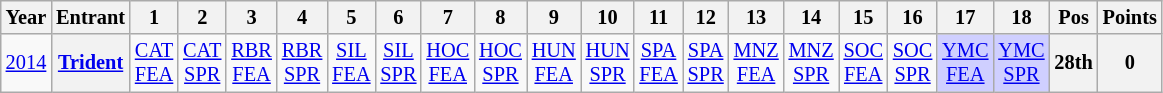<table class="wikitable" style="text-align:center; font-size:85%">
<tr>
<th>Year</th>
<th>Entrant</th>
<th>1</th>
<th>2</th>
<th>3</th>
<th>4</th>
<th>5</th>
<th>6</th>
<th>7</th>
<th>8</th>
<th>9</th>
<th>10</th>
<th>11</th>
<th>12</th>
<th>13</th>
<th>14</th>
<th>15</th>
<th>16</th>
<th>17</th>
<th>18</th>
<th>Pos</th>
<th>Points</th>
</tr>
<tr>
<td><a href='#'>2014</a></td>
<th><a href='#'>Trident</a></th>
<td><a href='#'>CAT<br>FEA</a></td>
<td><a href='#'>CAT<br>SPR</a></td>
<td><a href='#'>RBR<br>FEA</a></td>
<td><a href='#'>RBR<br>SPR</a></td>
<td><a href='#'>SIL<br>FEA</a></td>
<td><a href='#'>SIL<br>SPR</a></td>
<td><a href='#'>HOC<br>FEA</a></td>
<td><a href='#'>HOC<br>SPR</a></td>
<td><a href='#'>HUN<br>FEA</a></td>
<td><a href='#'>HUN<br>SPR</a></td>
<td><a href='#'>SPA<br>FEA</a></td>
<td><a href='#'>SPA<br>SPR</a></td>
<td><a href='#'>MNZ<br>FEA</a></td>
<td><a href='#'>MNZ<br>SPR</a></td>
<td><a href='#'>SOC<br>FEA</a></td>
<td><a href='#'>SOC<br>SPR</a></td>
<td style="background:#CFCFFF;"><a href='#'>YMC<br>FEA</a><br></td>
<td style="background:#CFCFFF;"><a href='#'>YMC<br>SPR</a><br></td>
<th>28th</th>
<th>0</th>
</tr>
</table>
